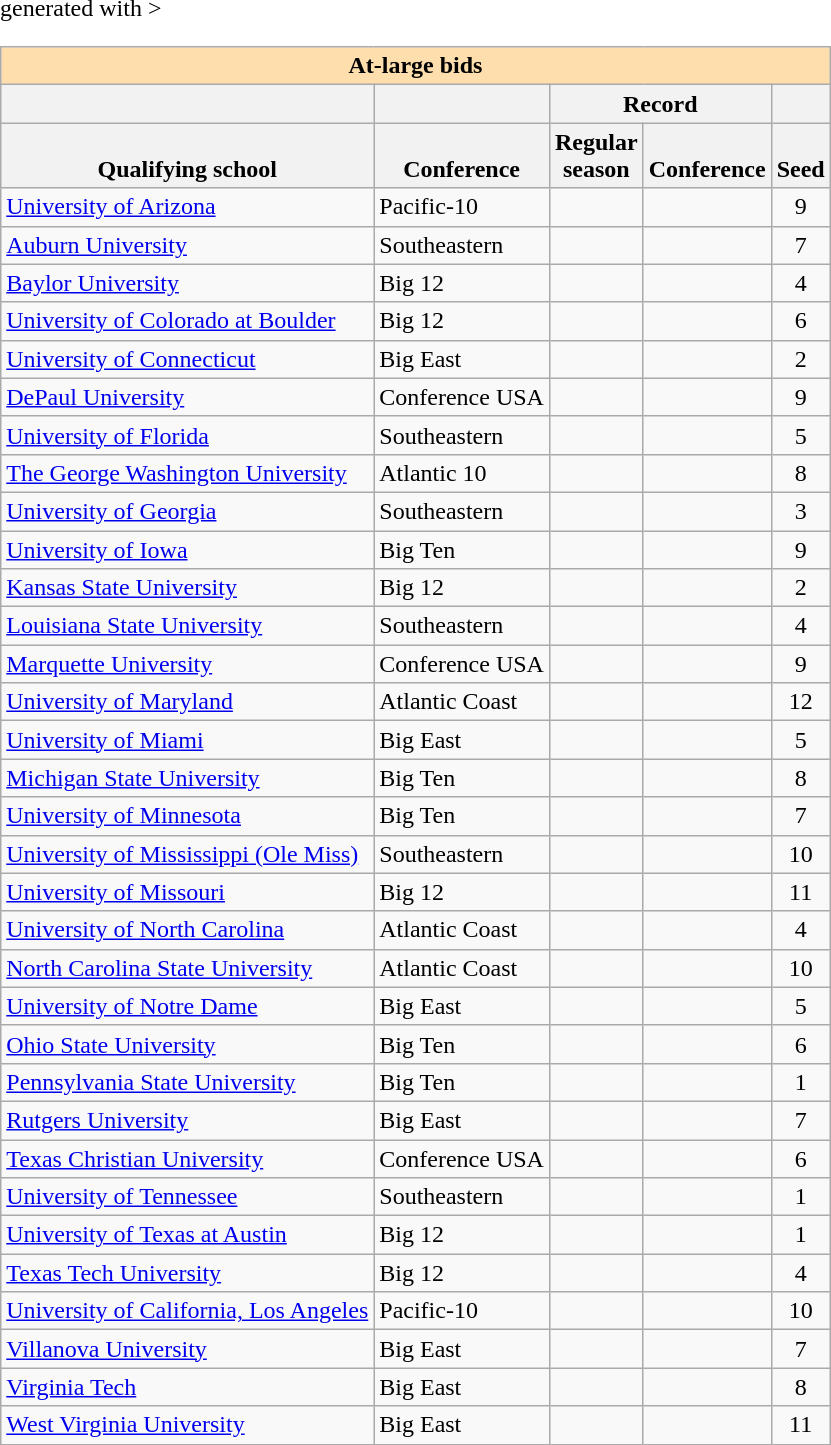<table class="wikitable sortable" <hiddentext>generated with >
<tr>
<th style="background-color:#FFdead;font-weight:bold" align="center" valign="bottom" width="171" colspan="5" height="13">At-large bids</th>
</tr>
<tr>
<th height="13" valign="bottom"> </th>
<th valign="bottom"> </th>
<th style="font-weight:bold" colspan="2" align="center" valign="bottom">Record</th>
<th valign="bottom"> </th>
</tr>
<tr style="font-weight:bold" valign="bottom">
<th height="13">Qualifying school</th>
<th>Conference</th>
<th>Regular<br> season</th>
<th>Conference</th>
<th>Seed</th>
</tr>
<tr>
<td height="13" valign="bottom"><a href='#'>University of Arizona</a></td>
<td valign="bottom">Pacific-10</td>
<td align="center" valign="bottom"></td>
<td align="center" valign="bottom"></td>
<td align="center" valign="bottom">9</td>
</tr>
<tr>
<td height="13" valign="bottom"><a href='#'>Auburn University</a></td>
<td valign="bottom">Southeastern</td>
<td align="center" valign="bottom"></td>
<td align="center" valign="bottom"></td>
<td align="center" valign="bottom">7</td>
</tr>
<tr>
<td height="13" valign="bottom"><a href='#'>Baylor University</a></td>
<td valign="bottom">Big 12</td>
<td align="center" valign="bottom"></td>
<td align="center" valign="bottom"></td>
<td align="center" valign="bottom">4</td>
</tr>
<tr>
<td height="13" valign="bottom"><a href='#'>University of Colorado at Boulder</a></td>
<td valign="bottom">Big 12</td>
<td align="center" valign="bottom"></td>
<td align="center" valign="bottom"></td>
<td align="center" valign="bottom">6</td>
</tr>
<tr>
<td height="13" valign="bottom"><a href='#'>University of Connecticut</a></td>
<td valign="bottom">Big East</td>
<td align="center" valign="bottom"></td>
<td align="center" valign="bottom"></td>
<td align="center" valign="bottom">2</td>
</tr>
<tr>
<td height="13" valign="bottom"><a href='#'>DePaul University</a></td>
<td valign="bottom">Conference USA</td>
<td align="center" valign="bottom"></td>
<td align="center" valign="bottom"></td>
<td align="center" valign="bottom">9</td>
</tr>
<tr>
<td height="13" valign="bottom"><a href='#'>University of Florida</a></td>
<td valign="bottom">Southeastern</td>
<td align="center" valign="bottom"></td>
<td align="center" valign="bottom"></td>
<td align="center" valign="bottom">5</td>
</tr>
<tr>
<td height="13" valign="bottom"><a href='#'>The George Washington University</a></td>
<td valign="bottom">Atlantic 10</td>
<td align="center" valign="bottom"></td>
<td align="center" valign="bottom"></td>
<td align="center" valign="bottom">8</td>
</tr>
<tr>
<td height="13" valign="bottom"><a href='#'>University of Georgia</a></td>
<td valign="bottom">Southeastern</td>
<td align="center" valign="bottom"></td>
<td align="center" valign="bottom"></td>
<td align="center" valign="bottom">3</td>
</tr>
<tr>
<td height="13" valign="bottom"><a href='#'>University of Iowa</a></td>
<td valign="bottom">Big Ten</td>
<td align="center" valign="bottom"></td>
<td align="center" valign="bottom"></td>
<td align="center" valign="bottom">9</td>
</tr>
<tr>
<td height="13" valign="bottom"><a href='#'>Kansas State University</a></td>
<td valign="bottom">Big 12</td>
<td align="center" valign="bottom"></td>
<td align="center" valign="bottom"></td>
<td align="center" valign="bottom">2</td>
</tr>
<tr>
<td height="13" valign="bottom"><a href='#'>Louisiana State University</a></td>
<td valign="bottom">Southeastern</td>
<td align="center" valign="bottom"></td>
<td align="center" valign="bottom"></td>
<td align="center" valign="bottom">4</td>
</tr>
<tr>
<td height="13" valign="bottom"><a href='#'>Marquette University</a></td>
<td valign="bottom">Conference USA</td>
<td align="center" valign="bottom"></td>
<td align="center" valign="bottom"></td>
<td align="center" valign="bottom">9</td>
</tr>
<tr>
<td height="13" valign="bottom"><a href='#'>University of Maryland</a></td>
<td valign="bottom">Atlantic Coast</td>
<td align="center" valign="bottom"></td>
<td align="center" valign="bottom"></td>
<td align="center" valign="bottom">12</td>
</tr>
<tr>
<td height="13" valign="bottom"><a href='#'>University of Miami</a></td>
<td valign="bottom">Big East</td>
<td align="center" valign="bottom"></td>
<td align="center" valign="bottom"></td>
<td align="center" valign="bottom">5</td>
</tr>
<tr>
<td height="13" valign="bottom"><a href='#'>Michigan State University</a></td>
<td valign="bottom">Big Ten</td>
<td align="center" valign="bottom"></td>
<td align="center" valign="bottom"></td>
<td align="center" valign="bottom">8</td>
</tr>
<tr>
<td height="13" valign="bottom"><a href='#'>University of Minnesota</a></td>
<td valign="bottom">Big Ten</td>
<td align="center" valign="bottom"></td>
<td align="center" valign="bottom"></td>
<td align="center" valign="bottom">7</td>
</tr>
<tr>
<td height="13" valign="bottom"><a href='#'>University of Mississippi (Ole Miss)</a></td>
<td valign="bottom">Southeastern</td>
<td align="center" valign="bottom"></td>
<td align="center" valign="bottom"></td>
<td align="center" valign="bottom">10</td>
</tr>
<tr>
<td height="13" valign="bottom"><a href='#'>University of Missouri</a></td>
<td valign="bottom">Big 12</td>
<td align="center" valign="bottom"></td>
<td align="center" valign="bottom"></td>
<td align="center" valign="bottom">11</td>
</tr>
<tr>
<td height="13" valign="bottom"><a href='#'>University of North Carolina</a></td>
<td valign="bottom">Atlantic Coast</td>
<td align="center" valign="bottom"></td>
<td align="center" valign="bottom"></td>
<td align="center" valign="bottom">4</td>
</tr>
<tr>
<td height="13" valign="bottom"><a href='#'>North Carolina State University</a></td>
<td valign="bottom">Atlantic Coast</td>
<td align="center" valign="bottom"></td>
<td align="center" valign="bottom"></td>
<td align="center" valign="bottom">10</td>
</tr>
<tr>
<td height="13" valign="bottom"><a href='#'>University of Notre Dame</a></td>
<td valign="bottom">Big East</td>
<td align="center" valign="bottom"></td>
<td align="center" valign="bottom"></td>
<td align="center" valign="bottom">5</td>
</tr>
<tr>
<td height="13" valign="bottom"><a href='#'>Ohio State University</a></td>
<td valign="bottom">Big Ten</td>
<td align="center" valign="bottom"></td>
<td align="center" valign="bottom"></td>
<td align="center" valign="bottom">6</td>
</tr>
<tr>
<td height="13" valign="bottom"><a href='#'>Pennsylvania State University</a></td>
<td valign="bottom">Big Ten</td>
<td align="center" valign="bottom"></td>
<td align="center" valign="bottom"></td>
<td align="center" valign="bottom">1</td>
</tr>
<tr>
<td height="13" valign="bottom"><a href='#'>Rutgers University</a></td>
<td valign="bottom">Big East</td>
<td align="center" valign="bottom"></td>
<td align="center" valign="bottom"></td>
<td align="center" valign="bottom">7</td>
</tr>
<tr>
<td height="13" valign="bottom"><a href='#'>Texas Christian University</a></td>
<td valign="bottom">Conference USA</td>
<td align="center" valign="bottom"></td>
<td align="center" valign="bottom"></td>
<td align="center" valign="bottom">6</td>
</tr>
<tr>
<td height="13" valign="bottom"><a href='#'>University of Tennessee</a></td>
<td valign="bottom">Southeastern</td>
<td align="center" valign="bottom"></td>
<td align="center" valign="bottom"></td>
<td align="center" valign="bottom">1</td>
</tr>
<tr>
<td height="13" valign="bottom"><a href='#'>University of Texas at Austin</a></td>
<td valign="bottom">Big 12</td>
<td align="center" valign="bottom"></td>
<td align="center" valign="bottom"></td>
<td align="center" valign="bottom">1</td>
</tr>
<tr>
<td height="13" valign="bottom"><a href='#'>Texas Tech University</a></td>
<td valign="bottom">Big 12</td>
<td align="center" valign="bottom"></td>
<td align="center" valign="bottom"></td>
<td align="center" valign="bottom">4</td>
</tr>
<tr>
<td height="13" valign="bottom"><a href='#'>University of California, Los Angeles</a></td>
<td valign="bottom">Pacific-10</td>
<td align="center" valign="bottom"></td>
<td align="center" valign="bottom"></td>
<td align="center" valign="bottom">10</td>
</tr>
<tr>
<td height="13" valign="bottom"><a href='#'>Villanova University</a></td>
<td valign="bottom">Big East</td>
<td align="center" valign="bottom"></td>
<td align="center" valign="bottom"></td>
<td align="center" valign="bottom">7</td>
</tr>
<tr>
<td height="13" valign="bottom"><a href='#'>Virginia Tech</a></td>
<td valign="bottom">Big East</td>
<td align="center" valign="bottom"></td>
<td align="center" valign="bottom"></td>
<td align="center" valign="bottom">8</td>
</tr>
<tr>
<td height="13" valign="bottom"><a href='#'>West Virginia University</a></td>
<td valign="bottom">Big East</td>
<td align="center" valign="bottom"></td>
<td align="center" valign="bottom"></td>
<td align="center" valign="bottom">11</td>
</tr>
</table>
